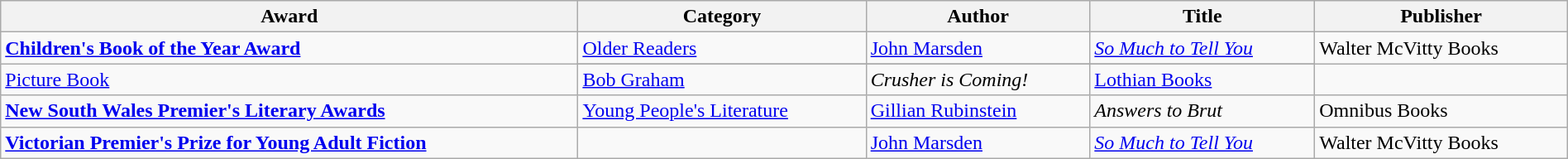<table class="wikitable" width=100%>
<tr>
<th>Award</th>
<th>Category</th>
<th>Author</th>
<th>Title</th>
<th>Publisher</th>
</tr>
<tr>
<td rowspan=2><strong><a href='#'>Children's Book of the Year Award</a></strong></td>
<td><a href='#'>Older Readers</a></td>
<td><a href='#'>John Marsden</a></td>
<td><em><a href='#'>So Much to Tell You</a></em></td>
<td>Walter McVitty Books</td>
</tr>
<tr>
</tr>
<tr>
<td><a href='#'>Picture Book</a></td>
<td><a href='#'>Bob Graham</a></td>
<td><em>Crusher is Coming!</em></td>
<td><a href='#'>Lothian Books</a></td>
</tr>
<tr>
<td><strong><a href='#'>New South Wales Premier's Literary Awards</a></strong></td>
<td><a href='#'>Young People's Literature</a></td>
<td><a href='#'>Gillian Rubinstein</a></td>
<td><em>Answers to Brut</em></td>
<td>Omnibus Books</td>
</tr>
<tr>
<td><strong><a href='#'>Victorian Premier's Prize for Young Adult Fiction</a></strong></td>
<td></td>
<td><a href='#'>John Marsden</a></td>
<td><em><a href='#'>So Much to Tell You</a></em></td>
<td>Walter McVitty Books</td>
</tr>
</table>
